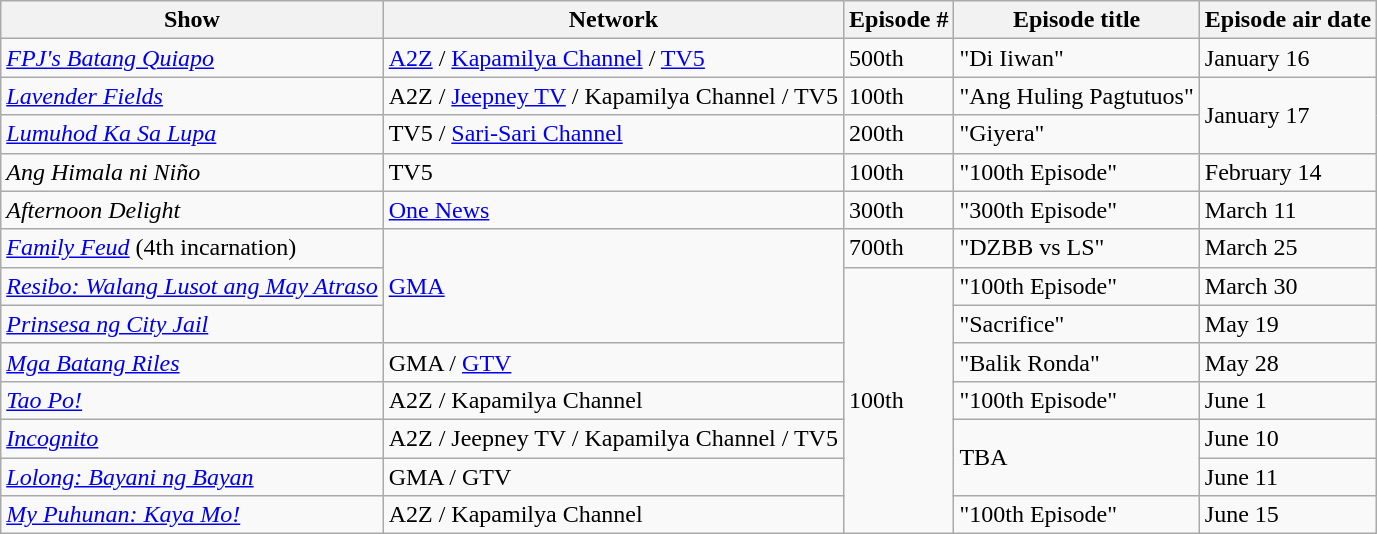<table class="wikitable">
<tr>
<th>Show</th>
<th>Network</th>
<th>Episode #</th>
<th>Episode title</th>
<th>Episode air date</th>
</tr>
<tr>
<td><em><a href='#'>FPJ's Batang Quiapo</a></em></td>
<td><a href='#'>A2Z</a> / <a href='#'>Kapamilya Channel</a> / <a href='#'>TV5</a></td>
<td>500th</td>
<td>"Di Iiwan"</td>
<td>January 16</td>
</tr>
<tr>
<td><em><a href='#'>Lavender Fields</a></em></td>
<td>A2Z / <a href='#'>Jeepney TV</a> / Kapamilya Channel / TV5</td>
<td>100th</td>
<td>"Ang Huling Pagtutuos"</td>
<td rowspan=2>January 17</td>
</tr>
<tr>
<td><em><a href='#'>Lumuhod Ka Sa Lupa</a></em></td>
<td>TV5 / <a href='#'>Sari-Sari Channel</a></td>
<td>200th</td>
<td>"Giyera"</td>
</tr>
<tr>
<td><em>Ang Himala ni Niño</em></td>
<td>TV5</td>
<td>100th</td>
<td>"100th Episode"</td>
<td>February 14</td>
</tr>
<tr>
<td><em>Afternoon Delight</em></td>
<td><a href='#'>One News</a></td>
<td>300th</td>
<td>"300th Episode"</td>
<td>March 11</td>
</tr>
<tr>
<td><em><a href='#'>Family Feud</a></em> (4th incarnation)</td>
<td rowspan="3"><a href='#'>GMA</a></td>
<td>700th</td>
<td>"DZBB vs LS"</td>
<td>March 25</td>
</tr>
<tr>
<td><em><a href='#'>Resibo: Walang Lusot ang May Atraso</a></em></td>
<td rowspan="7">100th</td>
<td>"100th Episode"</td>
<td>March 30</td>
</tr>
<tr>
<td><em><a href='#'>Prinsesa ng City Jail</a></em></td>
<td>"Sacrifice"</td>
<td>May 19</td>
</tr>
<tr>
<td><em><a href='#'>Mga Batang Riles</a></em></td>
<td>GMA / <a href='#'>GTV</a></td>
<td>"Balik Ronda"</td>
<td>May 28</td>
</tr>
<tr>
<td><em><a href='#'>Tao Po!</a></em></td>
<td>A2Z / Kapamilya Channel</td>
<td>"100th Episode"</td>
<td>June 1</td>
</tr>
<tr>
<td><em><a href='#'>Incognito</a></em></td>
<td>A2Z / Jeepney TV / Kapamilya Channel / TV5</td>
<td rowspan="2">TBA</td>
<td>June 10</td>
</tr>
<tr>
<td><em><a href='#'>Lolong: Bayani ng Bayan</a></em></td>
<td>GMA / GTV</td>
<td>June 11</td>
</tr>
<tr>
<td><em><a href='#'>My Puhunan: Kaya Mo!</a></em></td>
<td>A2Z / Kapamilya Channel</td>
<td>"100th Episode"</td>
<td>June 15</td>
</tr>
</table>
